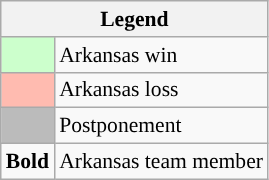<table class="wikitable" style="font-size:90%">
<tr>
<th colspan="2">Legend</th>
</tr>
<tr>
<td bgcolor="#ccffcc"> </td>
<td>Arkansas win</td>
</tr>
<tr>
<td bgcolor="#ffbbb"> </td>
<td>Arkansas loss</td>
</tr>
<tr>
<td bgcolor="#bbbbbb"> </td>
<td>Postponement</td>
</tr>
<tr>
<td><strong>Bold</strong></td>
<td>Arkansas team member</td>
</tr>
</table>
